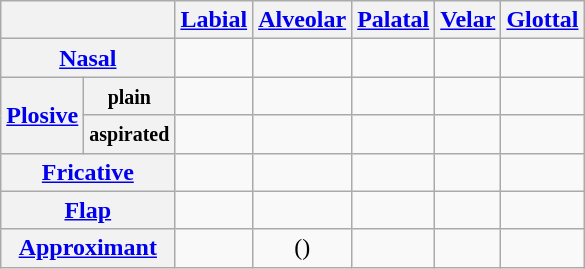<table class="wikitable" style="text-align:center;">
<tr>
<th colspan="2"></th>
<th><a href='#'>Labial</a></th>
<th><a href='#'>Alveolar</a></th>
<th><a href='#'>Palatal</a></th>
<th><a href='#'>Velar</a></th>
<th><a href='#'>Glottal</a></th>
</tr>
<tr>
<th colspan="2"><a href='#'>Nasal</a></th>
<td></td>
<td></td>
<td></td>
<td></td>
<td></td>
</tr>
<tr>
<th rowspan="2"><a href='#'>Plosive</a></th>
<th><small>plain</small></th>
<td></td>
<td></td>
<td></td>
<td></td>
<td></td>
</tr>
<tr>
<th><small>aspirated</small></th>
<td></td>
<td></td>
<td></td>
<td></td>
<td></td>
</tr>
<tr>
<th colspan="2"><a href='#'>Fricative</a></th>
<td></td>
<td></td>
<td></td>
<td></td>
<td></td>
</tr>
<tr>
<th colspan="2"><a href='#'>Flap</a></th>
<td></td>
<td></td>
<td></td>
<td></td>
<td></td>
</tr>
<tr>
<th colspan="2"><a href='#'>Approximant</a></th>
<td></td>
<td>()</td>
<td></td>
<td></td>
<td></td>
</tr>
</table>
